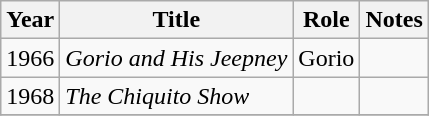<table class="wikitable sortable">
<tr>
<th>Year</th>
<th>Title</th>
<th>Role</th>
<th>Notes</th>
</tr>
<tr>
<td>1966</td>
<td><em>Gorio and His Jeepney</em></td>
<td>Gorio</td>
<td></td>
</tr>
<tr>
<td>1968</td>
<td><em>The Chiquito Show</em></td>
<td></td>
<td></td>
</tr>
<tr>
</tr>
</table>
